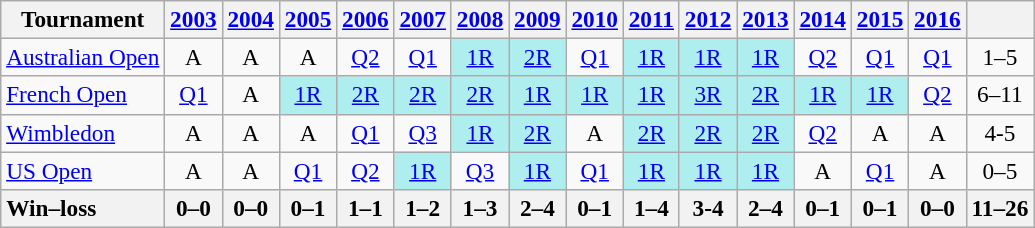<table class=wikitable style=text-align:center;font-size:97%>
<tr>
<th>Tournament</th>
<th><a href='#'>2003</a></th>
<th><a href='#'>2004</a></th>
<th><a href='#'>2005</a></th>
<th><a href='#'>2006</a></th>
<th><a href='#'>2007</a></th>
<th><a href='#'>2008</a></th>
<th><a href='#'>2009</a></th>
<th><a href='#'>2010</a></th>
<th><a href='#'>2011</a></th>
<th><a href='#'>2012</a></th>
<th><a href='#'>2013</a></th>
<th><a href='#'>2014</a></th>
<th><a href='#'>2015</a></th>
<th><a href='#'>2016</a></th>
<th></th>
</tr>
<tr>
<td align=left><a href='#'>Australian Open</a></td>
<td>A</td>
<td>A</td>
<td>A</td>
<td><a href='#'>Q2</a></td>
<td><a href='#'>Q1</a></td>
<td bgcolor=afeeee><a href='#'>1R</a></td>
<td bgcolor=afeeee><a href='#'>2R</a></td>
<td><a href='#'>Q1</a></td>
<td bgcolor=afeeee><a href='#'>1R</a></td>
<td bgcolor=afeeee><a href='#'>1R</a></td>
<td bgcolor=afeeee><a href='#'>1R</a></td>
<td><a href='#'>Q2</a></td>
<td><a href='#'>Q1</a></td>
<td><a href='#'>Q1</a></td>
<td>1–5</td>
</tr>
<tr>
<td align=left><a href='#'>French Open</a></td>
<td><a href='#'>Q1</a></td>
<td>A</td>
<td bgcolor=afeeee><a href='#'>1R</a></td>
<td bgcolor=afeeee><a href='#'>2R</a></td>
<td bgcolor=afeeee><a href='#'>2R</a></td>
<td bgcolor=afeeee><a href='#'>2R</a></td>
<td bgcolor=afeeee><a href='#'>1R</a></td>
<td bgcolor=afeeee><a href='#'>1R</a></td>
<td bgcolor=afeeee><a href='#'>1R</a></td>
<td bgcolor=afeeee><a href='#'>3R</a></td>
<td bgcolor=afeeee><a href='#'>2R</a></td>
<td bgcolor=afeeee><a href='#'>1R</a></td>
<td bgcolor=afeeee><a href='#'>1R</a></td>
<td><a href='#'>Q2</a></td>
<td>6–11</td>
</tr>
<tr>
<td align=left><a href='#'>Wimbledon</a></td>
<td>A</td>
<td>A</td>
<td>A</td>
<td><a href='#'>Q1</a></td>
<td><a href='#'>Q3</a></td>
<td bgcolor=afeeee><a href='#'>1R</a></td>
<td bgcolor=afeeee><a href='#'>2R</a></td>
<td>A</td>
<td bgcolor=afeeee><a href='#'>2R</a></td>
<td bgcolor=afeeee><a href='#'>2R</a></td>
<td bgcolor=afeeee><a href='#'>2R</a></td>
<td><a href='#'>Q2</a></td>
<td>A</td>
<td>A</td>
<td>4-5</td>
</tr>
<tr>
<td align=left><a href='#'>US Open</a></td>
<td>A</td>
<td>A</td>
<td><a href='#'>Q1</a></td>
<td><a href='#'>Q2</a></td>
<td bgcolor=afeeee><a href='#'>1R</a></td>
<td><a href='#'>Q3</a></td>
<td bgcolor=afeeee><a href='#'>1R</a></td>
<td><a href='#'>Q1</a></td>
<td bgcolor=afeeee><a href='#'>1R</a></td>
<td bgcolor=afeeee><a href='#'>1R</a></td>
<td bgcolor=afeeee><a href='#'>1R</a></td>
<td>A</td>
<td><a href='#'>Q1</a></td>
<td>A</td>
<td>0–5</td>
</tr>
<tr>
<th style=text-align:left>Win–loss</th>
<th>0–0</th>
<th>0–0</th>
<th>0–1</th>
<th>1–1</th>
<th>1–2</th>
<th>1–3</th>
<th>2–4</th>
<th>0–1</th>
<th>1–4</th>
<th>3-4</th>
<th>2–4</th>
<th>0–1</th>
<th>0–1</th>
<th>0–0</th>
<th>11–26</th>
</tr>
</table>
